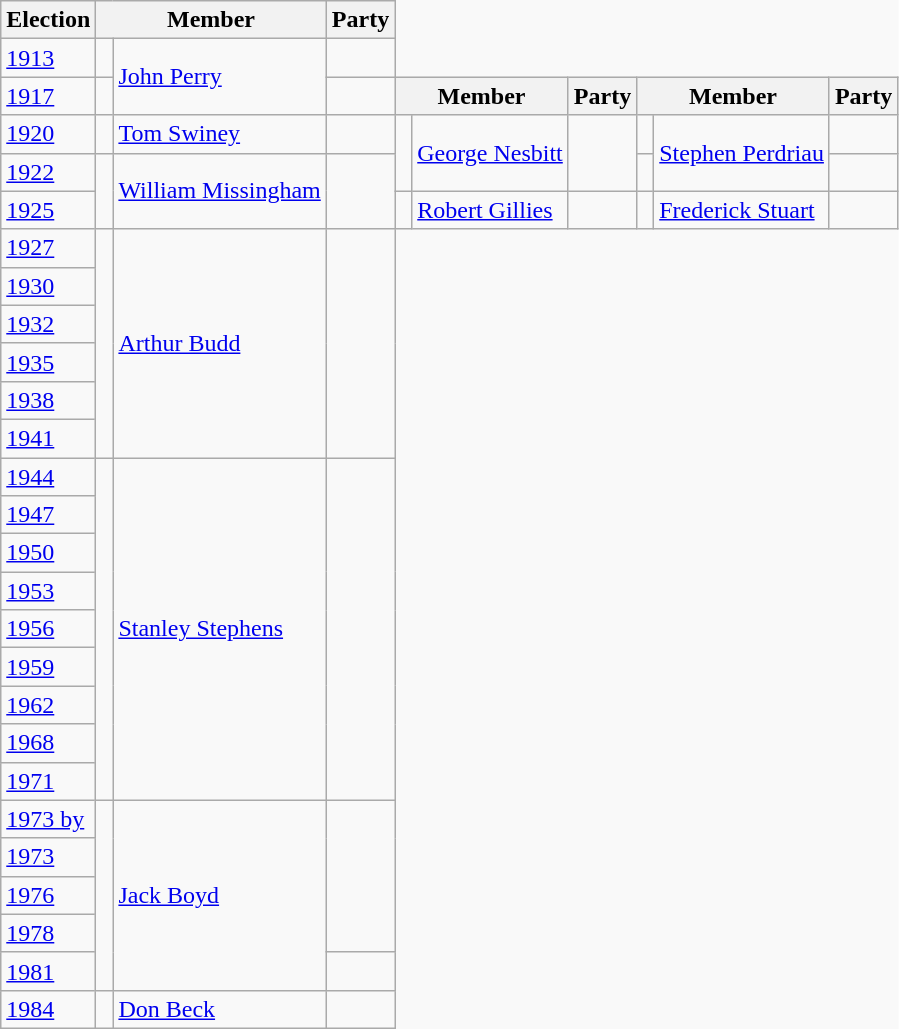<table class="wikitable" style='border-style: none none none solid;'>
<tr>
<th>Election</th>
<th colspan="2">Member</th>
<th>Party</th>
</tr>
<tr style="background: #f9f9f9">
<td><a href='#'>1913</a></td>
<td> </td>
<td rowspan="2"><a href='#'>John Perry</a></td>
<td></td>
</tr>
<tr style="background: #f9f9f9">
<td><a href='#'>1917</a></td>
<td> </td>
<td></td>
<th colspan="2">Member</th>
<th>Party</th>
<th colspan="2">Member</th>
<th>Party</th>
</tr>
<tr style="background: #f9f9f9">
<td><a href='#'>1920</a></td>
<td> </td>
<td><a href='#'>Tom Swiney</a></td>
<td></td>
<td rowspan="2" > </td>
<td rowspan="2"><a href='#'>George Nesbitt</a></td>
<td rowspan="2"></td>
<td> </td>
<td rowspan="2"><a href='#'>Stephen Perdriau</a></td>
<td></td>
</tr>
<tr style="background: #f9f9f9">
<td><a href='#'>1922</a></td>
<td rowspan="2" > </td>
<td rowspan="2"><a href='#'>William Missingham</a></td>
<td rowspan="2"></td>
<td> </td>
<td></td>
</tr>
<tr style="background: #f9f9f9">
<td><a href='#'>1925</a></td>
<td> </td>
<td><a href='#'>Robert Gillies</a></td>
<td></td>
<td> </td>
<td><a href='#'>Frederick Stuart</a></td>
<td></td>
</tr>
<tr style="background: #f9f9f9">
<td><a href='#'>1927</a></td>
<td rowspan="6" > </td>
<td rowspan="6"><a href='#'>Arthur Budd</a></td>
<td rowspan="6"></td>
</tr>
<tr style="background: #f9f9f9">
<td><a href='#'>1930</a></td>
</tr>
<tr style="background: #f9f9f9">
<td><a href='#'>1932</a></td>
</tr>
<tr style="background: #f9f9f9">
<td><a href='#'>1935</a></td>
</tr>
<tr style="background: #f9f9f9">
<td><a href='#'>1938</a></td>
</tr>
<tr style="background: #f9f9f9">
<td><a href='#'>1941</a></td>
</tr>
<tr style="background: #f9f9f9">
<td><a href='#'>1944</a></td>
<td rowspan="9" > </td>
<td rowspan="9"><a href='#'>Stanley Stephens</a></td>
<td rowspan="9"></td>
</tr>
<tr style="background: #f9f9f9">
<td><a href='#'>1947</a></td>
</tr>
<tr style="background: #f9f9f9">
<td><a href='#'>1950</a></td>
</tr>
<tr style="background: #f9f9f9">
<td><a href='#'>1953</a></td>
</tr>
<tr style="background: #f9f9f9">
<td><a href='#'>1956</a></td>
</tr>
<tr style="background: #f9f9f9">
<td><a href='#'>1959</a></td>
</tr>
<tr style="background: #f9f9f9">
<td><a href='#'>1962</a></td>
</tr>
<tr style="background: #f9f9f9">
<td><a href='#'>1968</a></td>
</tr>
<tr style="background: #f9f9f9">
<td><a href='#'>1971</a></td>
</tr>
<tr style="background: #f9f9f9">
<td><a href='#'>1973 by</a></td>
<td rowspan="5" > </td>
<td rowspan="5"><a href='#'>Jack Boyd</a></td>
<td rowspan="4"></td>
</tr>
<tr style="background: #f9f9f9">
<td><a href='#'>1973</a></td>
</tr>
<tr style="background: #f9f9f9">
<td><a href='#'>1976</a></td>
</tr>
<tr style="background: #f9f9f9">
<td><a href='#'>1978</a></td>
</tr>
<tr style="background: #f9f9f9">
<td><a href='#'>1981</a></td>
<td></td>
</tr>
<tr style="background: #f9f9f9">
<td><a href='#'>1984</a></td>
<td> </td>
<td><a href='#'>Don Beck</a></td>
<td></td>
</tr>
</table>
